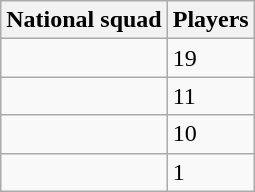<table class="wikitable sortable">
<tr>
<th>National squad</th>
<th>Players</th>
</tr>
<tr>
<td></td>
<td>19</td>
</tr>
<tr>
<td></td>
<td>11</td>
</tr>
<tr>
<td></td>
<td>10</td>
</tr>
<tr>
<td></td>
<td>1</td>
</tr>
</table>
